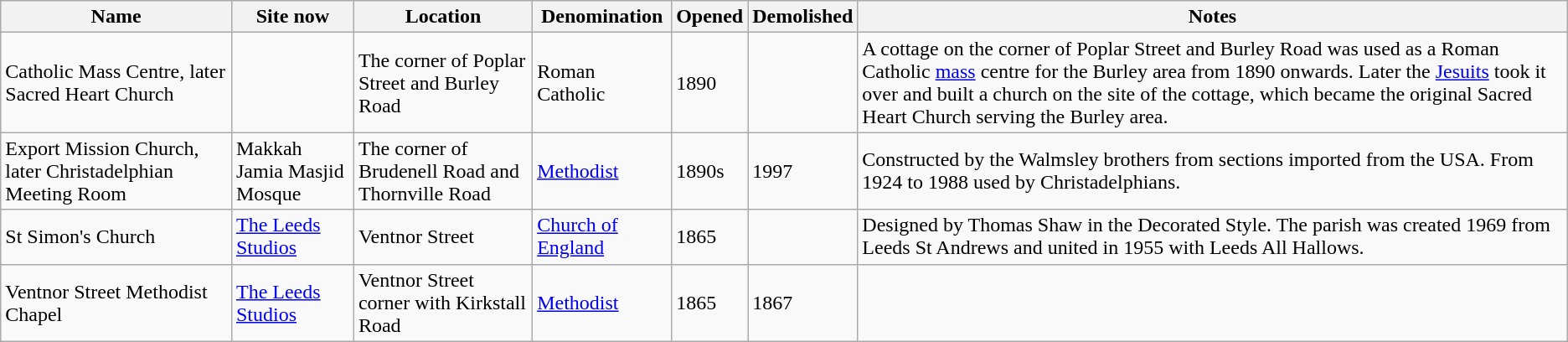<table class="wikitable sortable">
<tr>
<th>Name</th>
<th class="unsortable">Site now</th>
<th>Location</th>
<th>Denomination</th>
<th>Opened</th>
<th>Demolished</th>
<th class="unsortable">Notes</th>
</tr>
<tr>
<td>Catholic Mass Centre, later Sacred Heart Church</td>
<td></td>
<td>The corner of Poplar Street and Burley Road</td>
<td>Roman Catholic</td>
<td>1890</td>
<td></td>
<td>A cottage on the corner of Poplar Street and Burley Road was used as a Roman Catholic <a href='#'>mass</a> centre for the Burley area from 1890 onwards. Later the <a href='#'>Jesuits</a> took it over and built a church on the site of the cottage, which became the original Sacred Heart Church serving the Burley area.</td>
</tr>
<tr>
<td>Export Mission Church, later Christadelphian Meeting Room</td>
<td>Makkah Jamia Masjid Mosque</td>
<td>The corner of Brudenell Road and Thornville Road</td>
<td><a href='#'>Methodist</a></td>
<td>1890s</td>
<td>1997</td>
<td>Constructed by the Walmsley brothers from sections imported from the USA. From 1924 to 1988 used by Christadelphians.</td>
</tr>
<tr>
<td>St Simon's Church</td>
<td><a href='#'>The Leeds Studios</a></td>
<td>Ventnor Street</td>
<td><a href='#'>Church of England</a></td>
<td>1865</td>
<td></td>
<td>Designed by Thomas Shaw in the Decorated Style. The parish was created 1969 from Leeds St Andrews and united in 1955 with Leeds All Hallows.</td>
</tr>
<tr>
<td>Ventnor Street Methodist Chapel</td>
<td><a href='#'>The Leeds Studios</a></td>
<td>Ventnor Street corner with Kirkstall Road</td>
<td><a href='#'>Methodist</a></td>
<td>1865</td>
<td>1867</td>
<td></td>
</tr>
</table>
